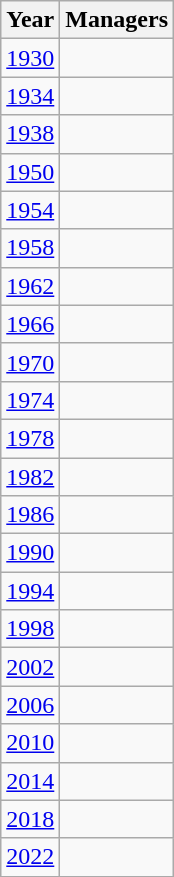<table class="wikitable plainrowheaders">
<tr>
<th scope=col>Year</th>
<th scope=col>Managers</th>
</tr>
<tr>
<td align="center"><a href='#'>1930</a></td>
<td><br>











</td>
</tr>
<tr>
<td align="center"><a href='#'>1934</a></td>
<td><br>














</td>
</tr>
<tr>
<td align="center"><a href='#'>1938</a></td>
<td><br>













</td>
</tr>
<tr>
<td align="center"><a href='#'>1950</a></td>
<td><br>











</td>
</tr>
<tr>
<td align="center"><a href='#'>1954</a></td>
<td><br>














</td>
</tr>
<tr>
<td align="center"><a href='#'>1958</a></td>
<td><br>














</td>
</tr>
<tr>
<td align="center"><a href='#'>1962</a></td>
<td><br>














</td>
</tr>
<tr>
<td align="center"><a href='#'>1966</a></td>
<td><br>














</td>
</tr>
<tr>
<td align="center"><a href='#'>1970</a></td>
<td><br>














</td>
</tr>
<tr>
<td align="center"><a href='#'>1974</a></td>
<td><br>














</td>
</tr>
<tr>
<td align="center"><a href='#'>1978</a></td>
<td><br>














</td>
</tr>
<tr>
<td align="center"><a href='#'>1982</a></td>
<td><br>






















</td>
</tr>
<tr>
<td align="center"><a href='#'>1986</a></td>
<td><br>






















</td>
</tr>
<tr>
<td align="center"><a href='#'>1990</a></td>
<td><br>






















</td>
</tr>
<tr>
<td align="center"><a href='#'>1994</a></td>
<td><br>






















</td>
</tr>
<tr>
<td align="center"><a href='#'>1998</a></td>
<td><br>






























</td>
</tr>
<tr>
<td align="center"><a href='#'>2002</a></td>
<td><br>






























</td>
</tr>
<tr>
<td align="center"><a href='#'>2006</a></td>
<td><br>






























</td>
</tr>
<tr>
<td align="center"><a href='#'>2010</a></td>
<td><br>






























</td>
</tr>
<tr>
<td align="center"><a href='#'>2014</a></td>
<td><br>






























</td>
</tr>
<tr>
<td align="center"><a href='#'>2018</a></td>
<td><br>






























</td>
</tr>
<tr>
<td align="center"><a href='#'>2022</a></td>
<td><br>






























</td>
</tr>
</table>
